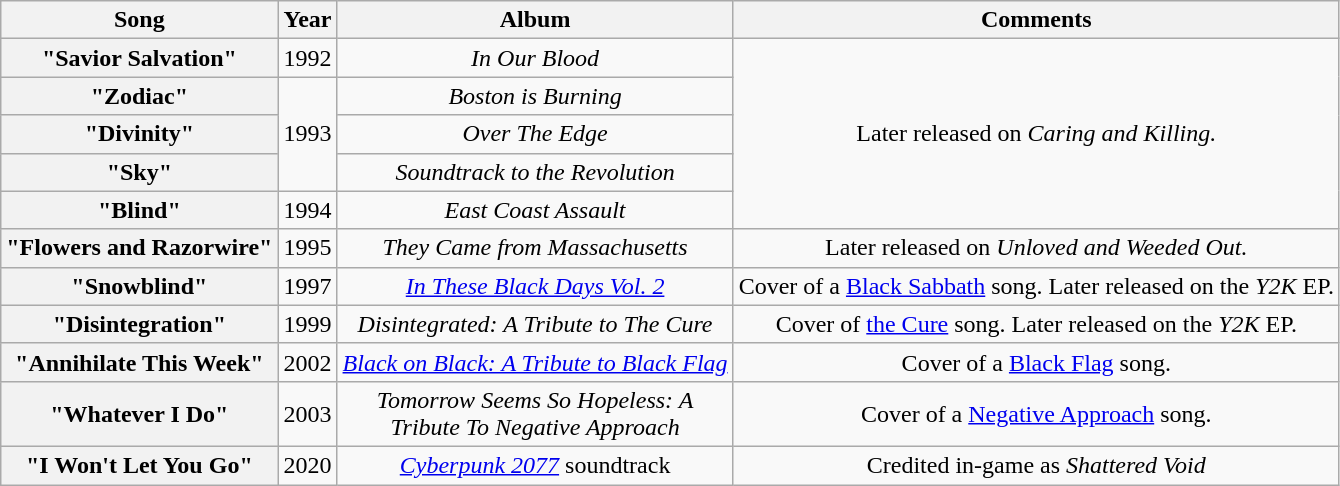<table class="wikitable plainrowheaders" style="text-align:center;">
<tr>
<th>Song</th>
<th>Year</th>
<th>Album</th>
<th>Comments</th>
</tr>
<tr>
<th scope="row">"Savior Salvation"</th>
<td>1992</td>
<td><em>In Our Blood</em></td>
<td rowspan="5">Later released on <em>Caring and Killing.</em></td>
</tr>
<tr>
<th scope="row">"Zodiac"</th>
<td rowspan="3">1993</td>
<td><em>Boston is Burning</em></td>
</tr>
<tr>
<th scope="row">"Divinity"</th>
<td><em>Over The Edge</em></td>
</tr>
<tr>
<th scope="row">"Sky"</th>
<td><em>Soundtrack to the Revolution</em></td>
</tr>
<tr>
<th scope="row">"Blind"</th>
<td>1994</td>
<td><em>East Coast Assault</em></td>
</tr>
<tr>
<th scope="row">"Flowers and Razorwire"</th>
<td>1995</td>
<td><em>They Came from Massachusetts</em></td>
<td>Later released on <em>Unloved and Weeded Out.</em></td>
</tr>
<tr>
<th scope="row">"Snowblind"</th>
<td>1997</td>
<td><em><a href='#'>In These Black Days Vol. 2</a></em></td>
<td>Cover of a <a href='#'>Black Sabbath</a> song. Later released on the <em>Y2K</em> EP.</td>
</tr>
<tr>
<th scope="row">"Disintegration"</th>
<td>1999</td>
<td><em>Disintegrated: A Tribute to The Cure</em></td>
<td>Cover of <a href='#'>the Cure</a> song. Later released on the <em>Y2K</em> EP.</td>
</tr>
<tr>
<th scope="row">"Annihilate This Week"</th>
<td>2002</td>
<td><em><a href='#'>Black on Black: A Tribute to Black Flag</a></em></td>
<td>Cover of a <a href='#'>Black Flag</a> song.</td>
</tr>
<tr>
<th scope="row">"Whatever I Do"</th>
<td>2003</td>
<td><em>Tomorrow Seems So Hopeless: A<br>Tribute To Negative Approach</em></td>
<td>Cover of a <a href='#'>Negative Approach</a> song.</td>
</tr>
<tr>
<th scope="row">"I Won't Let You Go"</th>
<td>2020</td>
<td><em><a href='#'>Cyberpunk 2077</a></em> soundtrack</td>
<td>Credited in-game as <em>Shattered Void</em></td>
</tr>
</table>
